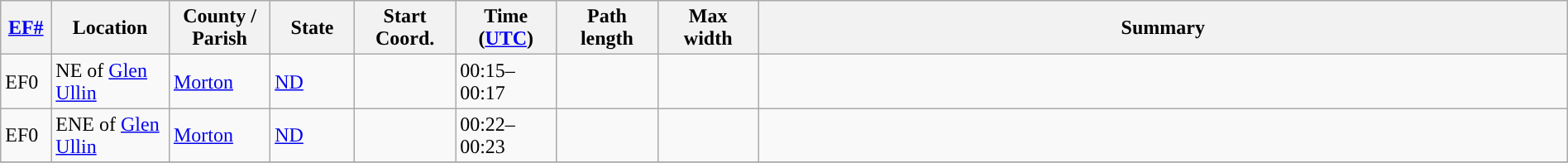<table class="wikitable sortable" style="width:100%;">
<tr>
<th scope="col"  style="width:3%; text-align:center;"><a href='#'>EF#</a></th>
<th scope="col"  style="width:7%; text-align:center;" class="unsortable">Location</th>
<th scope="col"  style="width:6%; text-align:center;" class="unsortable">County / Parish</th>
<th scope="col"  style="width:5%; text-align:center;">State</th>
<th scope="col"  style="width:6%; text-align:center;">Start Coord.</th>
<th scope="col"  style="width:6%; text-align:center;">Time (<a href='#'>UTC</a>)</th>
<th scope="col"  style="width:6%; text-align:center;">Path length</th>
<th scope="col"  style="width:6%; text-align:center;">Max width</th>
<th scope="col" class="unsortable" style="width:48%; text-align:center;">Summary</th>
</tr>
<tr>
<td>EF0</td>
<td>NE of <a href='#'>Glen Ullin</a></td>
<td><a href='#'>Morton</a></td>
<td><a href='#'>ND</a></td>
<td></td>
<td>00:15–00:17</td>
<td></td>
<td></td>
<td></td>
</tr>
<tr>
<td>EF0</td>
<td>ENE of <a href='#'>Glen Ullin</a></td>
<td><a href='#'>Morton</a></td>
<td><a href='#'>ND</a></td>
<td></td>
<td>00:22–00:23</td>
<td></td>
<td></td>
<td></td>
</tr>
<tr>
</tr>
</table>
